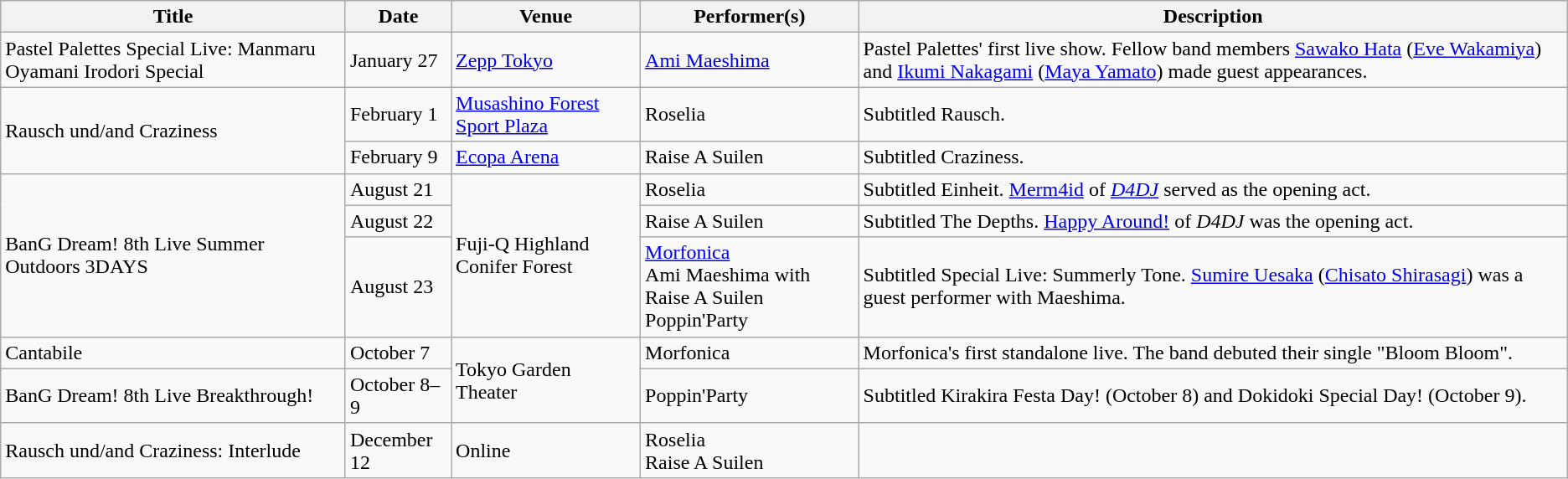<table class="wikitable" text-align: center>
<tr>
<th>Title</th>
<th>Date</th>
<th>Venue</th>
<th>Performer(s)</th>
<th>Description</th>
</tr>
<tr>
<td>Pastel Palettes Special Live: Manmaru Oyamani Irodori Special</td>
<td>January 27</td>
<td><a href='#'>Zepp Tokyo</a></td>
<td><a href='#'>Ami Maeshima</a></td>
<td>Pastel Palettes' first live show. Fellow band members <a href='#'>Sawako Hata</a> (<a href='#'>Eve Wakamiya</a>) and <a href='#'>Ikumi Nakagami</a> (<a href='#'>Maya Yamato</a>) made guest appearances.</td>
</tr>
<tr>
<td rowspan=2>Rausch und/and Craziness</td>
<td>February 1</td>
<td><a href='#'>Musashino Forest Sport Plaza</a></td>
<td>Roselia</td>
<td>Subtitled Rausch.</td>
</tr>
<tr>
<td>February 9</td>
<td><a href='#'>Ecopa Arena</a></td>
<td>Raise A Suilen</td>
<td>Subtitled Craziness.</td>
</tr>
<tr>
<td rowspan=3>BanG Dream! 8th Live Summer Outdoors 3DAYS</td>
<td>August 21</td>
<td rowspan=3>Fuji-Q Highland Conifer Forest</td>
<td>Roselia</td>
<td>Subtitled Einheit. <a href='#'>Merm4id</a> of <em><a href='#'>D4DJ</a></em> served as the opening act.</td>
</tr>
<tr>
<td>August 22</td>
<td>Raise A Suilen</td>
<td>Subtitled The Depths. <a href='#'>Happy Around!</a> of <em>D4DJ</em> was the opening act.</td>
</tr>
<tr>
<td>August 23</td>
<td><a href='#'>Morfonica</a><br>Ami Maeshima with Raise A Suilen<br>Poppin'Party</td>
<td>Subtitled Special Live: Summerly Tone. <a href='#'>Sumire Uesaka</a> (<a href='#'>Chisato Shirasagi</a>) was a guest performer with Maeshima.</td>
</tr>
<tr>
<td>Cantabile</td>
<td>October 7</td>
<td rowspan=2>Tokyo Garden Theater</td>
<td>Morfonica</td>
<td>Morfonica's first standalone live. The band debuted their single "Bloom Bloom".</td>
</tr>
<tr>
<td>BanG Dream! 8th Live Breakthrough!</td>
<td>October 8–9</td>
<td>Poppin'Party</td>
<td>Subtitled Kirakira Festa Day! (October 8) and Dokidoki Special Day! (October 9).</td>
</tr>
<tr>
<td>Rausch und/and Craziness: Interlude</td>
<td>December 12</td>
<td>Online</td>
<td>Roselia<br>Raise A Suilen</td>
<td></td>
</tr>
</table>
